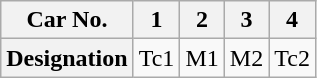<table class="wikitable">
<tr>
<th>Car No.</th>
<th>1</th>
<th>2</th>
<th>3</th>
<th>4</th>
</tr>
<tr>
<th>Designation</th>
<td>Tc1</td>
<td>M1</td>
<td>M2</td>
<td>Tc2</td>
</tr>
</table>
